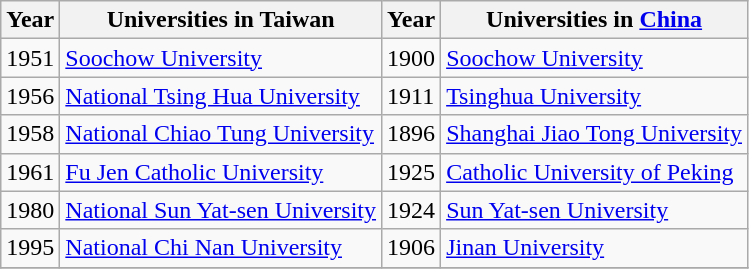<table class=wikitable>
<tr>
<th>Year</th>
<th>Universities in Taiwan</th>
<th>Year</th>
<th>Universities in <a href='#'>China</a></th>
</tr>
<tr>
<td>1951</td>
<td><a href='#'>Soochow University</a></td>
<td>1900</td>
<td><a href='#'>Soochow University</a></td>
</tr>
<tr>
<td>1956</td>
<td><a href='#'>National Tsing Hua University</a></td>
<td>1911</td>
<td><a href='#'>Tsinghua University</a></td>
</tr>
<tr>
<td>1958</td>
<td><a href='#'>National Chiao Tung University</a></td>
<td>1896</td>
<td><a href='#'>Shanghai Jiao Tong University</a></td>
</tr>
<tr>
<td>1961</td>
<td><a href='#'>Fu Jen Catholic University</a></td>
<td>1925</td>
<td><a href='#'>Catholic University of Peking</a></td>
</tr>
<tr>
<td>1980</td>
<td><a href='#'>National Sun Yat-sen University</a></td>
<td>1924</td>
<td><a href='#'>Sun Yat-sen University</a></td>
</tr>
<tr>
<td>1995</td>
<td><a href='#'>National Chi Nan University</a></td>
<td>1906</td>
<td><a href='#'>Jinan University</a></td>
</tr>
<tr>
</tr>
</table>
